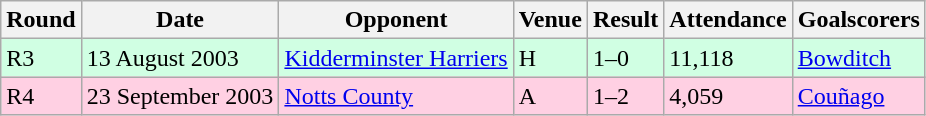<table class="wikitable">
<tr>
<th>Round</th>
<th>Date</th>
<th>Opponent</th>
<th>Venue</th>
<th>Result</th>
<th>Attendance</th>
<th>Goalscorers</th>
</tr>
<tr style="background-color: #d0ffe3;">
<td>R3</td>
<td>13 August 2003</td>
<td><a href='#'>Kidderminster Harriers</a></td>
<td>H</td>
<td>1–0</td>
<td>11,118</td>
<td><a href='#'>Bowditch</a></td>
</tr>
<tr style="background-color: #ffd0e3;">
<td>R4</td>
<td>23 September 2003</td>
<td><a href='#'>Notts County</a></td>
<td>A</td>
<td>1–2</td>
<td>4,059</td>
<td><a href='#'>Couñago</a></td>
</tr>
</table>
